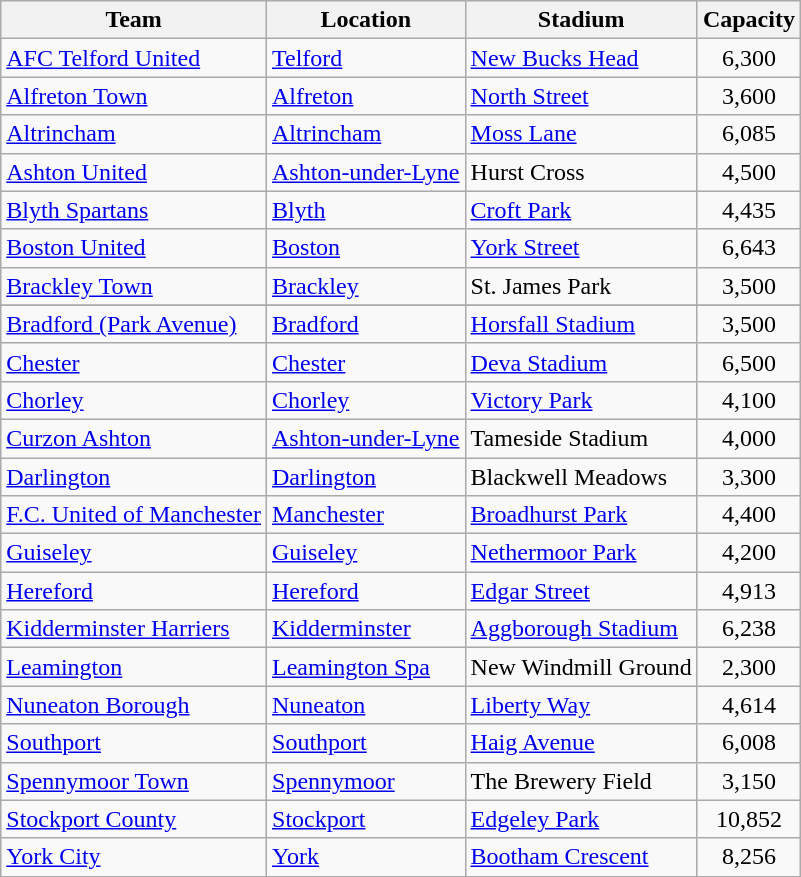<table class="wikitable sortable">
<tr>
<th>Team</th>
<th>Location</th>
<th>Stadium</th>
<th>Capacity</th>
</tr>
<tr>
<td><a href='#'>AFC Telford United</a></td>
<td><a href='#'>Telford</a></td>
<td><a href='#'>New Bucks Head</a></td>
<td align="center">6,300</td>
</tr>
<tr>
<td><a href='#'>Alfreton Town</a></td>
<td><a href='#'>Alfreton</a></td>
<td><a href='#'>North Street</a></td>
<td align="center">3,600</td>
</tr>
<tr>
<td><a href='#'>Altrincham</a></td>
<td><a href='#'>Altrincham</a></td>
<td><a href='#'>Moss Lane</a></td>
<td align="center">6,085</td>
</tr>
<tr>
<td><a href='#'>Ashton United</a></td>
<td><a href='#'>Ashton-under-Lyne</a></td>
<td>Hurst Cross</td>
<td align="center">4,500</td>
</tr>
<tr>
<td><a href='#'>Blyth Spartans</a></td>
<td><a href='#'>Blyth</a></td>
<td><a href='#'>Croft Park</a></td>
<td align="center">4,435</td>
</tr>
<tr>
<td><a href='#'>Boston United</a></td>
<td><a href='#'>Boston</a></td>
<td><a href='#'>York Street</a></td>
<td align="center">6,643</td>
</tr>
<tr>
<td><a href='#'>Brackley Town</a></td>
<td><a href='#'>Brackley</a></td>
<td>St. James Park</td>
<td align="center">3,500</td>
</tr>
<tr>
</tr>
<tr>
<td><a href='#'>Bradford (Park Avenue)</a></td>
<td><a href='#'>Bradford</a></td>
<td><a href='#'>Horsfall Stadium</a></td>
<td align="center">3,500</td>
</tr>
<tr>
<td><a href='#'>Chester</a></td>
<td><a href='#'>Chester</a></td>
<td><a href='#'>Deva Stadium</a></td>
<td align="center">6,500</td>
</tr>
<tr>
<td><a href='#'>Chorley</a></td>
<td><a href='#'>Chorley</a></td>
<td><a href='#'>Victory Park</a></td>
<td align="center">4,100</td>
</tr>
<tr>
<td><a href='#'>Curzon Ashton</a></td>
<td><a href='#'>Ashton-under-Lyne</a></td>
<td>Tameside Stadium</td>
<td align="center">4,000</td>
</tr>
<tr>
<td><a href='#'>Darlington</a></td>
<td><a href='#'>Darlington</a></td>
<td>Blackwell Meadows</td>
<td align="center">3,300</td>
</tr>
<tr>
<td><a href='#'>F.C. United of Manchester</a></td>
<td><a href='#'>Manchester</a></td>
<td><a href='#'>Broadhurst Park</a></td>
<td align="center">4,400</td>
</tr>
<tr>
<td><a href='#'>Guiseley</a></td>
<td><a href='#'>Guiseley</a></td>
<td><a href='#'>Nethermoor Park</a></td>
<td align="center">4,200</td>
</tr>
<tr>
<td><a href='#'>Hereford</a></td>
<td><a href='#'>Hereford</a></td>
<td><a href='#'>Edgar Street</a></td>
<td align="center">4,913</td>
</tr>
<tr>
<td><a href='#'>Kidderminster Harriers</a></td>
<td><a href='#'>Kidderminster</a></td>
<td><a href='#'>Aggborough Stadium</a></td>
<td align="center">6,238</td>
</tr>
<tr>
<td><a href='#'>Leamington</a></td>
<td><a href='#'>Leamington Spa</a></td>
<td>New Windmill Ground</td>
<td align="center">2,300</td>
</tr>
<tr>
<td><a href='#'>Nuneaton Borough</a></td>
<td><a href='#'>Nuneaton</a></td>
<td><a href='#'>Liberty Way</a></td>
<td align="center">4,614</td>
</tr>
<tr>
<td><a href='#'>Southport</a></td>
<td><a href='#'>Southport</a></td>
<td><a href='#'>Haig Avenue</a></td>
<td align="center">6,008</td>
</tr>
<tr>
<td><a href='#'>Spennymoor Town</a></td>
<td><a href='#'>Spennymoor</a></td>
<td>The Brewery Field</td>
<td align="center">3,150</td>
</tr>
<tr>
<td><a href='#'>Stockport County</a></td>
<td><a href='#'>Stockport</a></td>
<td><a href='#'>Edgeley Park</a></td>
<td align="center">10,852</td>
</tr>
<tr>
<td><a href='#'>York City</a></td>
<td><a href='#'>York</a></td>
<td><a href='#'>Bootham Crescent</a></td>
<td align="center">8,256</td>
</tr>
<tr>
</tr>
</table>
